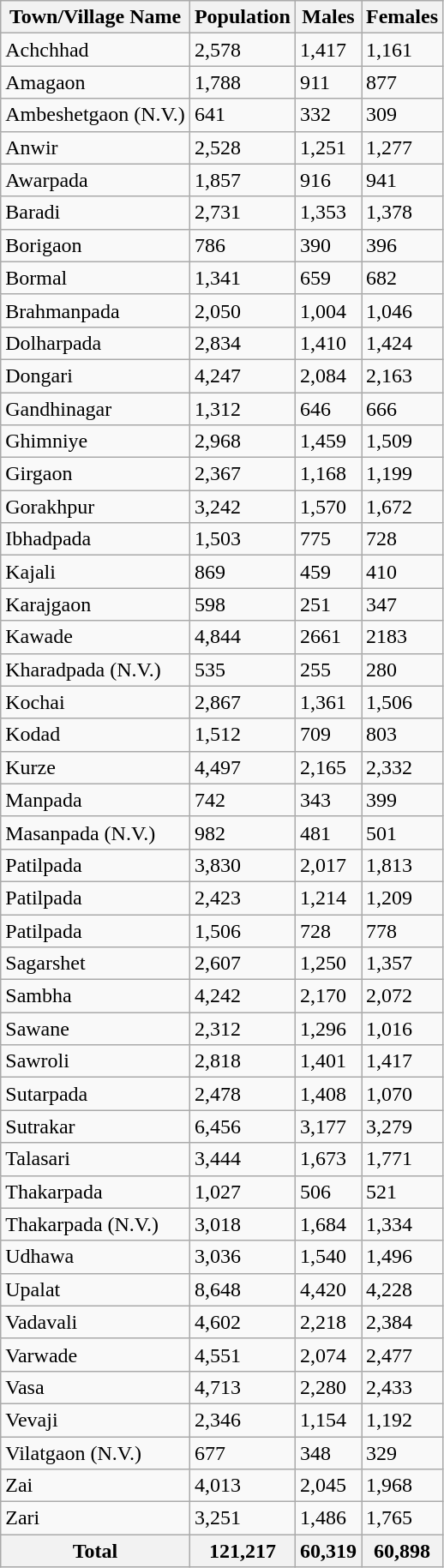<table class="wikitable sortable collapsible collapsed">
<tr>
<th>Town/Village Name</th>
<th>Population</th>
<th>Males</th>
<th>Females</th>
</tr>
<tr>
<td>Achchhad</td>
<td>2,578</td>
<td>1,417</td>
<td>1,161</td>
</tr>
<tr>
<td>Amagaon</td>
<td>1,788</td>
<td>911</td>
<td>877</td>
</tr>
<tr>
<td>Ambeshetgaon (N.V.)</td>
<td>641</td>
<td>332</td>
<td>309</td>
</tr>
<tr>
<td>Anwir</td>
<td>2,528</td>
<td>1,251</td>
<td>1,277</td>
</tr>
<tr>
<td>Awarpada</td>
<td>1,857</td>
<td>916</td>
<td>941</td>
</tr>
<tr>
<td>Baradi</td>
<td>2,731</td>
<td>1,353</td>
<td>1,378</td>
</tr>
<tr>
<td>Borigaon</td>
<td>786</td>
<td>390</td>
<td>396</td>
</tr>
<tr>
<td>Bormal</td>
<td>1,341</td>
<td>659</td>
<td>682</td>
</tr>
<tr>
<td>Brahmanpada</td>
<td>2,050</td>
<td>1,004</td>
<td>1,046</td>
</tr>
<tr>
<td>Dolharpada</td>
<td>2,834</td>
<td>1,410</td>
<td>1,424</td>
</tr>
<tr>
<td>Dongari</td>
<td>4,247</td>
<td>2,084</td>
<td>2,163</td>
</tr>
<tr>
<td>Gandhinagar</td>
<td>1,312</td>
<td>646</td>
<td>666</td>
</tr>
<tr>
<td>Ghimniye</td>
<td>2,968</td>
<td>1,459</td>
<td>1,509</td>
</tr>
<tr>
<td>Girgaon</td>
<td>2,367</td>
<td>1,168</td>
<td>1,199</td>
</tr>
<tr>
<td>Gorakhpur</td>
<td>3,242</td>
<td>1,570</td>
<td>1,672</td>
</tr>
<tr>
<td>Ibhadpada</td>
<td>1,503</td>
<td>775</td>
<td>728</td>
</tr>
<tr>
<td>Kajali</td>
<td>869</td>
<td>459</td>
<td>410</td>
</tr>
<tr>
<td>Karajgaon</td>
<td>598</td>
<td>251</td>
<td>347</td>
</tr>
<tr>
<td>Kawade</td>
<td>4,844</td>
<td>2661</td>
<td>2183</td>
</tr>
<tr>
<td>Kharadpada (N.V.)</td>
<td>535</td>
<td>255</td>
<td>280</td>
</tr>
<tr>
<td>Kochai</td>
<td>2,867</td>
<td>1,361</td>
<td>1,506</td>
</tr>
<tr>
<td>Kodad</td>
<td>1,512</td>
<td>709</td>
<td>803</td>
</tr>
<tr>
<td>Kurze</td>
<td>4,497</td>
<td>2,165</td>
<td>2,332</td>
</tr>
<tr>
<td>Manpada</td>
<td>742</td>
<td>343</td>
<td>399</td>
</tr>
<tr>
<td>Masanpada (N.V.)</td>
<td>982</td>
<td>481</td>
<td>501</td>
</tr>
<tr>
<td>Patilpada</td>
<td>3,830</td>
<td>2,017</td>
<td>1,813</td>
</tr>
<tr>
<td>Patilpada</td>
<td>2,423</td>
<td>1,214</td>
<td>1,209</td>
</tr>
<tr>
<td>Patilpada</td>
<td>1,506</td>
<td>728</td>
<td>778</td>
</tr>
<tr>
<td>Sagarshet</td>
<td>2,607</td>
<td>1,250</td>
<td>1,357</td>
</tr>
<tr>
<td>Sambha</td>
<td>4,242</td>
<td>2,170</td>
<td>2,072</td>
</tr>
<tr>
<td>Sawane</td>
<td>2,312</td>
<td>1,296</td>
<td>1,016</td>
</tr>
<tr>
<td>Sawroli</td>
<td>2,818</td>
<td>1,401</td>
<td>1,417</td>
</tr>
<tr>
<td>Sutarpada</td>
<td>2,478</td>
<td>1,408</td>
<td>1,070</td>
</tr>
<tr>
<td>Sutrakar</td>
<td>6,456</td>
<td>3,177</td>
<td>3,279</td>
</tr>
<tr>
<td>Talasari</td>
<td>3,444</td>
<td>1,673</td>
<td>1,771</td>
</tr>
<tr>
<td>Thakarpada</td>
<td>1,027</td>
<td>506</td>
<td>521</td>
</tr>
<tr>
<td>Thakarpada (N.V.)</td>
<td>3,018</td>
<td>1,684</td>
<td>1,334</td>
</tr>
<tr>
<td>Udhawa</td>
<td>3,036</td>
<td>1,540</td>
<td>1,496</td>
</tr>
<tr>
<td>Upalat</td>
<td>8,648</td>
<td>4,420</td>
<td>4,228</td>
</tr>
<tr>
<td>Vadavali</td>
<td>4,602</td>
<td>2,218</td>
<td>2,384</td>
</tr>
<tr>
<td>Varwade</td>
<td>4,551</td>
<td>2,074</td>
<td>2,477</td>
</tr>
<tr>
<td>Vasa</td>
<td>4,713</td>
<td>2,280</td>
<td>2,433</td>
</tr>
<tr>
<td>Vevaji</td>
<td>2,346</td>
<td>1,154</td>
<td>1,192</td>
</tr>
<tr>
<td>Vilatgaon (N.V.)</td>
<td>677</td>
<td>348</td>
<td>329</td>
</tr>
<tr>
<td>Zai</td>
<td>4,013</td>
<td>2,045</td>
<td>1,968</td>
</tr>
<tr>
<td>Zari</td>
<td>3,251</td>
<td>1,486</td>
<td>1,765</td>
</tr>
<tr>
<th>Total</th>
<th>121,217</th>
<th>60,319</th>
<th>60,898</th>
</tr>
</table>
